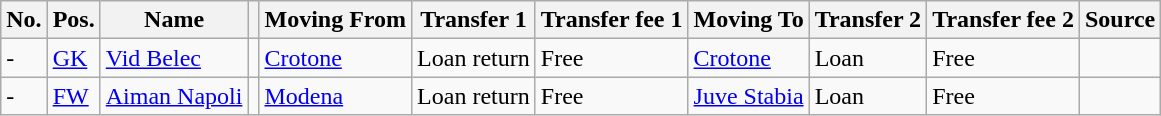<table class="wikitable sortable">
<tr>
<th>No.</th>
<th>Pos.</th>
<th>Name</th>
<th></th>
<th>Moving From</th>
<th>Transfer 1</th>
<th>Transfer fee 1</th>
<th>Moving To</th>
<th>Transfer 2</th>
<th>Transfer fee 2</th>
<th>Source</th>
</tr>
<tr>
<td>-</td>
<td><a href='#'>GK</a></td>
<td> <a href='#'>Vid Belec</a></td>
<td></td>
<td> <a href='#'>Crotone</a></td>
<td>Loan return</td>
<td>Free</td>
<td> <a href='#'>Crotone</a></td>
<td>Loan</td>
<td>Free</td>
<td> </td>
</tr>
<tr>
<td>-</td>
<td><a href='#'>FW</a></td>
<td> <a href='#'>Aiman Napoli</a></td>
<td></td>
<td> <a href='#'>Modena</a></td>
<td>Loan return</td>
<td>Free</td>
<td> <a href='#'>Juve Stabia</a></td>
<td>Loan</td>
<td>Free</td>
<td> </td>
</tr>
</table>
